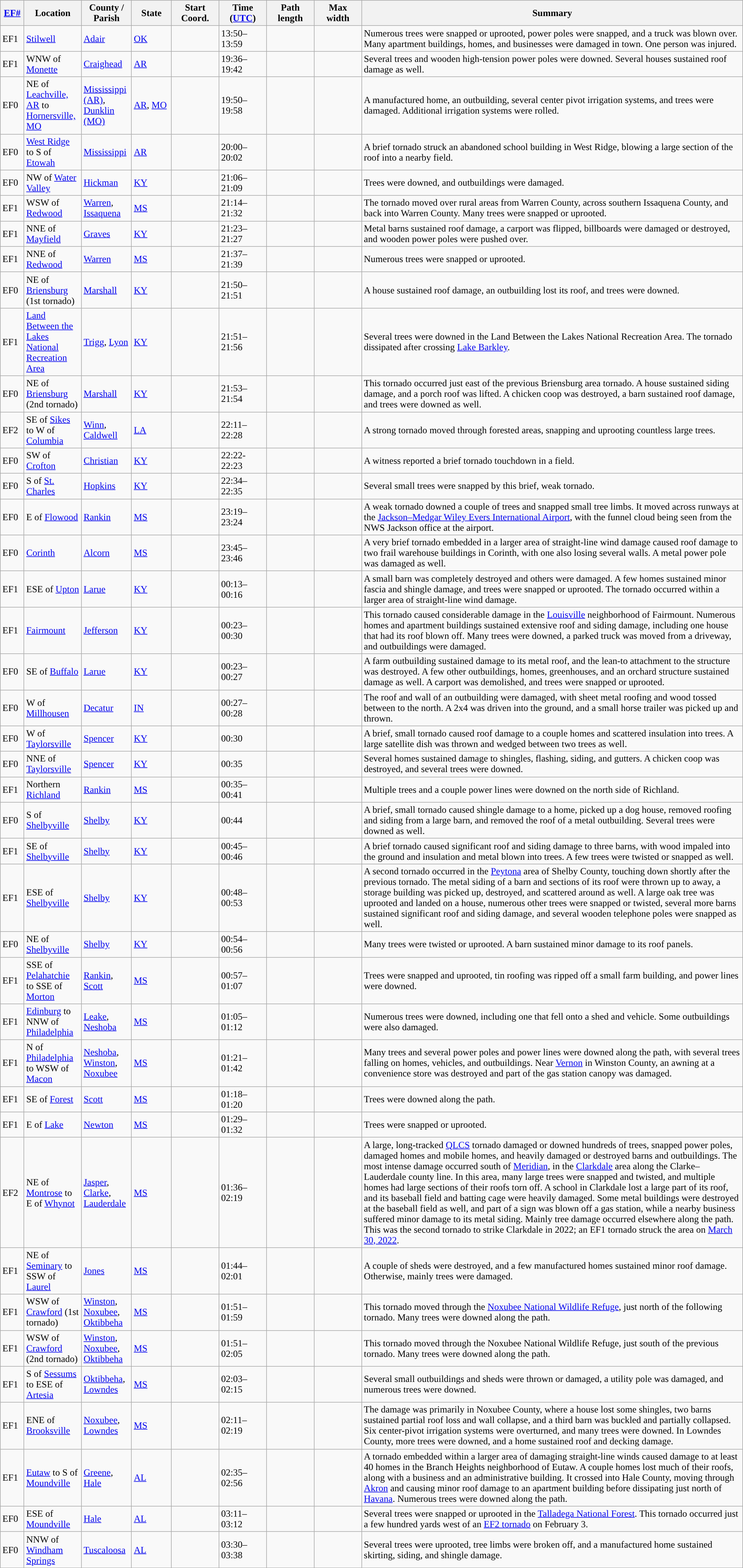<table class="wikitable sortable" style="width:100%;">
<tr>
<th scope="col"  style="width:3%; text-align:center;"><a href='#'>EF#</a></th>
<th scope="col"  style="width:7%; text-align:center;" class="unsortable">Location</th>
<th scope="col"  style="width:6%; text-align:center;" class="unsortable">County / Parish</th>
<th scope="col"  style="width:5%; text-align:center;">State</th>
<th scope="col"  style="width:6%; text-align:center;">Start Coord.</th>
<th scope="col"  style="width:6%; text-align:center;">Time (<a href='#'>UTC</a>)</th>
<th scope="col"  style="width:6%; text-align:center;">Path length</th>
<th scope="col"  style="width:6%; text-align:center;">Max width</th>
<th scope="col" class="unsortable" style="width:48%; text-align:center;">Summary</th>
</tr>
<tr>
<td>EF1</td>
<td><a href='#'>Stilwell</a></td>
<td><a href='#'>Adair</a></td>
<td><a href='#'>OK</a></td>
<td></td>
<td>13:50–13:59</td>
<td></td>
<td></td>
<td>Numerous trees were snapped or uprooted, power poles were snapped, and a truck was blown over. Many apartment buildings, homes, and businesses were damaged in town. One person was injured.</td>
</tr>
<tr>
<td>EF1</td>
<td>WNW of <a href='#'>Monette</a></td>
<td><a href='#'>Craighead</a></td>
<td><a href='#'>AR</a></td>
<td></td>
<td>19:36–19:42</td>
<td></td>
<td></td>
<td>Several trees and wooden high-tension power poles were downed. Several houses sustained roof damage as well.</td>
</tr>
<tr>
<td>EF0</td>
<td>NE of <a href='#'>Leachville, AR</a> to <a href='#'>Hornersville, MO</a></td>
<td><a href='#'>Mississippi (AR)</a>, <a href='#'>Dunklin (MO)</a></td>
<td><a href='#'>AR</a>, <a href='#'>MO</a></td>
<td></td>
<td>19:50–19:58</td>
<td></td>
<td></td>
<td>A manufactured home, an outbuilding, several center pivot irrigation systems, and trees were damaged. Additional irrigation systems were rolled.</td>
</tr>
<tr>
<td>EF0</td>
<td><a href='#'>West Ridge</a> to S of <a href='#'>Etowah</a></td>
<td><a href='#'>Mississippi</a></td>
<td><a href='#'>AR</a></td>
<td></td>
<td>20:00–20:02</td>
<td></td>
<td></td>
<td>A brief tornado struck an abandoned school building in West Ridge, blowing a large section of the roof into a nearby field.</td>
</tr>
<tr>
<td>EF0</td>
<td>NW of <a href='#'>Water Valley</a></td>
<td><a href='#'>Hickman</a></td>
<td><a href='#'>KY</a></td>
<td></td>
<td>21:06–21:09</td>
<td></td>
<td></td>
<td>Trees were downed, and outbuildings were damaged.</td>
</tr>
<tr>
<td>EF1</td>
<td>WSW of <a href='#'>Redwood</a></td>
<td><a href='#'>Warren</a>, <a href='#'>Issaquena</a></td>
<td><a href='#'>MS</a></td>
<td></td>
<td>21:14–21:32</td>
<td></td>
<td></td>
<td>The tornado moved over rural areas from Warren County, across southern Issaquena County, and back into Warren County. Many trees were snapped or uprooted.</td>
</tr>
<tr>
<td>EF1</td>
<td>NNE of <a href='#'>Mayfield</a></td>
<td><a href='#'>Graves</a></td>
<td><a href='#'>KY</a></td>
<td></td>
<td>21:23–21:27</td>
<td></td>
<td></td>
<td>Metal barns sustained roof damage, a carport was flipped, billboards were damaged or destroyed, and wooden power poles were pushed over.</td>
</tr>
<tr>
<td>EF1</td>
<td>NNE of <a href='#'>Redwood</a></td>
<td><a href='#'>Warren</a></td>
<td><a href='#'>MS</a></td>
<td></td>
<td>21:37–21:39</td>
<td></td>
<td></td>
<td>Numerous trees were snapped or uprooted.</td>
</tr>
<tr>
<td>EF0</td>
<td>NE of <a href='#'>Briensburg</a> (1st tornado)</td>
<td><a href='#'>Marshall</a></td>
<td><a href='#'>KY</a></td>
<td></td>
<td>21:50–21:51</td>
<td></td>
<td></td>
<td>A house sustained roof damage, an outbuilding lost its roof, and trees were downed.</td>
</tr>
<tr>
<td>EF1</td>
<td><a href='#'>Land Between the Lakes National Recreation Area</a></td>
<td><a href='#'>Trigg</a>, <a href='#'>Lyon</a></td>
<td><a href='#'>KY</a></td>
<td></td>
<td>21:51–21:56</td>
<td></td>
<td></td>
<td>Several trees were downed in the Land Between the Lakes National Recreation Area. The tornado dissipated after crossing <a href='#'>Lake Barkley</a>.</td>
</tr>
<tr>
<td>EF0</td>
<td>NE of <a href='#'>Briensburg</a> (2nd tornado)</td>
<td><a href='#'>Marshall</a></td>
<td><a href='#'>KY</a></td>
<td></td>
<td>21:53–21:54</td>
<td></td>
<td></td>
<td>This tornado occurred just east of the previous Briensburg area tornado. A house sustained siding damage, and a porch roof was lifted. A chicken coop was destroyed, a barn sustained roof damage, and trees were downed as well.</td>
</tr>
<tr>
<td>EF2</td>
<td>SE of <a href='#'>Sikes</a> to W of <a href='#'>Columbia</a></td>
<td><a href='#'>Winn</a>, <a href='#'>Caldwell</a></td>
<td><a href='#'>LA</a></td>
<td></td>
<td>22:11–22:28</td>
<td></td>
<td></td>
<td>A strong tornado moved through forested areas, snapping and uprooting countless large trees.</td>
</tr>
<tr>
<td>EF0</td>
<td>SW of <a href='#'>Crofton</a></td>
<td><a href='#'>Christian</a></td>
<td><a href='#'>KY</a></td>
<td></td>
<td>22:22-22:23</td>
<td></td>
<td></td>
<td>A witness reported a brief tornado touchdown in a field.</td>
</tr>
<tr>
<td>EF0</td>
<td>S of <a href='#'>St. Charles</a></td>
<td><a href='#'>Hopkins</a></td>
<td><a href='#'>KY</a></td>
<td></td>
<td>22:34–22:35</td>
<td></td>
<td></td>
<td>Several small trees were snapped by this brief, weak tornado.</td>
</tr>
<tr>
<td>EF0</td>
<td>E of <a href='#'>Flowood</a></td>
<td><a href='#'>Rankin</a></td>
<td><a href='#'>MS</a></td>
<td></td>
<td>23:19–23:24</td>
<td></td>
<td></td>
<td>A weak tornado downed a couple of trees and snapped small tree limbs. It moved across runways at the <a href='#'>Jackson–Medgar Wiley Evers International Airport</a>, with the funnel cloud being seen from the NWS Jackson office at the airport.</td>
</tr>
<tr>
<td>EF0</td>
<td><a href='#'>Corinth</a></td>
<td><a href='#'>Alcorn</a></td>
<td><a href='#'>MS</a></td>
<td></td>
<td>23:45–23:46</td>
<td></td>
<td></td>
<td>A very brief tornado embedded in a larger area of straight-line wind damage caused roof damage to two frail warehouse buildings in Corinth, with one also losing several walls. A metal power pole was damaged as well.</td>
</tr>
<tr>
<td>EF1</td>
<td>ESE of <a href='#'>Upton</a></td>
<td><a href='#'>Larue</a></td>
<td><a href='#'>KY</a></td>
<td></td>
<td>00:13–00:16</td>
<td></td>
<td></td>
<td>A small barn was completely destroyed and others were damaged. A few homes sustained minor fascia and shingle damage, and trees were snapped or uprooted. The tornado occurred within a larger area of straight-line wind damage.</td>
</tr>
<tr>
<td>EF1</td>
<td><a href='#'>Fairmount</a></td>
<td><a href='#'>Jefferson</a></td>
<td><a href='#'>KY</a></td>
<td></td>
<td>00:23–00:30</td>
<td></td>
<td></td>
<td>This tornado caused considerable damage in the <a href='#'>Louisville</a> neighborhood of Fairmount. Numerous homes and apartment buildings sustained extensive roof and siding damage, including one house that had its roof blown off. Many trees were downed, a parked truck was moved from a driveway, and outbuildings were damaged.</td>
</tr>
<tr>
<td>EF0</td>
<td>SE of <a href='#'>Buffalo</a></td>
<td><a href='#'>Larue</a></td>
<td><a href='#'>KY</a></td>
<td></td>
<td>00:23–00:27</td>
<td></td>
<td></td>
<td>A farm outbuilding sustained damage to its metal roof, and the lean-to attachment to the structure was destroyed. A few other outbuildings, homes, greenhouses, and an orchard structure sustained damage as well. A carport was demolished, and trees were snapped or uprooted.</td>
</tr>
<tr>
<td>EF0</td>
<td>W of <a href='#'>Millhousen</a></td>
<td><a href='#'>Decatur</a></td>
<td><a href='#'>IN</a></td>
<td></td>
<td>00:27–00:28</td>
<td></td>
<td></td>
<td>The roof and wall of an outbuilding were damaged, with sheet metal roofing and wood tossed between  to the north. A 2x4 was driven into the ground, and a small horse trailer was picked up and thrown.</td>
</tr>
<tr>
<td>EF0</td>
<td>W of <a href='#'>Taylorsville</a></td>
<td><a href='#'>Spencer</a></td>
<td><a href='#'>KY</a></td>
<td></td>
<td>00:30</td>
<td></td>
<td></td>
<td>A brief, small tornado caused roof damage to a couple homes and scattered insulation into trees. A large satellite dish was thrown  and wedged between two trees as well.</td>
</tr>
<tr>
<td>EF0</td>
<td>NNE of <a href='#'>Taylorsville</a></td>
<td><a href='#'>Spencer</a></td>
<td><a href='#'>KY</a></td>
<td></td>
<td>00:35</td>
<td></td>
<td></td>
<td>Several homes sustained damage to shingles, flashing, siding, and gutters. A chicken coop was destroyed, and several trees were downed.</td>
</tr>
<tr>
<td>EF1</td>
<td>Northern <a href='#'>Richland</a></td>
<td><a href='#'>Rankin</a></td>
<td><a href='#'>MS</a></td>
<td></td>
<td>00:35–00:41</td>
<td></td>
<td></td>
<td>Multiple trees and a couple power lines were downed on the north side of Richland.</td>
</tr>
<tr>
<td>EF0</td>
<td>S of <a href='#'>Shelbyville</a></td>
<td><a href='#'>Shelby</a></td>
<td><a href='#'>KY</a></td>
<td></td>
<td>00:44</td>
<td></td>
<td></td>
<td>A brief, small tornado caused shingle damage to a home, picked up a dog house, removed roofing and siding from a large barn, and removed the roof of a  metal outbuilding. Several trees were downed as well.</td>
</tr>
<tr>
<td>EF1</td>
<td>SE of <a href='#'>Shelbyville</a></td>
<td><a href='#'>Shelby</a></td>
<td><a href='#'>KY</a></td>
<td></td>
<td>00:45–00:46</td>
<td></td>
<td></td>
<td>A brief tornado caused significant roof and siding damage to three barns, with wood impaled into the ground and insulation and metal blown into trees. A few trees were twisted or snapped as well.</td>
</tr>
<tr>
<td>EF1</td>
<td>ESE of <a href='#'>Shelbyville</a></td>
<td><a href='#'>Shelby</a></td>
<td><a href='#'>KY</a></td>
<td></td>
<td>00:48–00:53</td>
<td></td>
<td></td>
<td>A second tornado occurred in the <a href='#'>Peytona</a> area of Shelby County, touching down shortly after the previous tornado. The metal siding of a barn and sections of its roof were thrown up to  away, a  storage building was picked up, destroyed, and scattered around  as well. A large oak tree was uprooted and landed on a house, numerous other trees were snapped or twisted, several more barns sustained significant roof and siding damage, and several wooden telephone poles were snapped as well.</td>
</tr>
<tr>
<td>EF0</td>
<td>NE of <a href='#'>Shelbyville</a></td>
<td><a href='#'>Shelby</a></td>
<td><a href='#'>KY</a></td>
<td></td>
<td>00:54–00:56</td>
<td></td>
<td></td>
<td>Many trees were twisted or uprooted. A barn sustained minor damage to its roof panels.</td>
</tr>
<tr>
<td>EF1</td>
<td>SSE of <a href='#'>Pelahatchie</a> to SSE of <a href='#'>Morton</a></td>
<td><a href='#'>Rankin</a>, <a href='#'>Scott</a></td>
<td><a href='#'>MS</a></td>
<td></td>
<td>00:57–01:07</td>
<td></td>
<td></td>
<td>Trees were snapped and uprooted, tin roofing was ripped off a small farm building, and power lines were downed.</td>
</tr>
<tr>
<td>EF1</td>
<td><a href='#'>Edinburg</a> to NNW of <a href='#'>Philadelphia</a></td>
<td><a href='#'>Leake</a>, <a href='#'>Neshoba</a></td>
<td><a href='#'>MS</a></td>
<td></td>
<td>01:05–01:12</td>
<td></td>
<td></td>
<td>Numerous trees were downed, including one that fell onto a shed and vehicle. Some outbuildings were also damaged.</td>
</tr>
<tr>
<td>EF1</td>
<td>N of <a href='#'>Philadelphia</a> to WSW of <a href='#'>Macon</a></td>
<td><a href='#'>Neshoba</a>, <a href='#'>Winston</a>, <a href='#'>Noxubee</a></td>
<td><a href='#'>MS</a></td>
<td></td>
<td>01:21–01:42</td>
<td></td>
<td></td>
<td>Many trees and several power poles and power lines were downed along the path, with several trees falling on homes, vehicles, and outbuildings. Near <a href='#'>Vernon</a> in Winston County, an awning at a convenience store was destroyed and part of the gas station canopy was damaged.</td>
</tr>
<tr>
<td>EF1</td>
<td>SE of <a href='#'>Forest</a></td>
<td><a href='#'>Scott</a></td>
<td><a href='#'>MS</a></td>
<td></td>
<td>01:18–01:20</td>
<td></td>
<td></td>
<td>Trees were downed along the path.</td>
</tr>
<tr>
<td>EF1</td>
<td>E of <a href='#'>Lake</a></td>
<td><a href='#'>Newton</a></td>
<td><a href='#'>MS</a></td>
<td></td>
<td>01:29–01:32</td>
<td></td>
<td></td>
<td>Trees were snapped or uprooted.</td>
</tr>
<tr>
<td>EF2</td>
<td>NE of <a href='#'>Montrose</a> to E of <a href='#'>Whynot</a></td>
<td><a href='#'>Jasper</a>, <a href='#'>Clarke</a>, <a href='#'>Lauderdale</a></td>
<td><a href='#'>MS</a></td>
<td></td>
<td>01:36–02:19</td>
<td></td>
<td></td>
<td>A large, long-tracked <a href='#'>QLCS</a> tornado damaged or downed hundreds of trees, snapped power poles, damaged homes and mobile homes, and heavily damaged or destroyed barns and outbuildings. The most intense damage occurred south of <a href='#'>Meridian</a>, in the <a href='#'>Clarkdale</a> area along the Clarke–Lauderdale county line. In this area, many large trees were snapped and twisted, and multiple homes had large sections of their roofs torn off. A school in Clarkdale lost a large part of its roof, and its baseball field and batting cage were heavily damaged. Some metal buildings were destroyed at the baseball field as well, and part of a sign was blown off a gas station, while a nearby business suffered minor damage to its metal siding. Mainly tree damage occurred elsewhere along the path. This was the second tornado to strike Clarkdale in 2022; an EF1 tornado struck the area on <a href='#'>March 30, 2022</a>.</td>
</tr>
<tr>
<td>EF1</td>
<td>NE of <a href='#'>Seminary</a> to SSW of <a href='#'>Laurel</a></td>
<td><a href='#'>Jones</a></td>
<td><a href='#'>MS</a></td>
<td></td>
<td>01:44–02:01</td>
<td></td>
<td></td>
<td>A couple of sheds were destroyed, and a few manufactured homes sustained minor roof damage. Otherwise, mainly trees were damaged.</td>
</tr>
<tr>
<td>EF1</td>
<td>WSW of <a href='#'>Crawford</a> (1st tornado)</td>
<td><a href='#'>Winston</a>, <a href='#'>Noxubee</a>, <a href='#'>Oktibbeha</a></td>
<td><a href='#'>MS</a></td>
<td></td>
<td>01:51–01:59</td>
<td></td>
<td></td>
<td>This tornado moved through the <a href='#'>Noxubee National Wildlife Refuge</a>, just north of the following tornado. Many trees were downed along the path.</td>
</tr>
<tr>
<td>EF1</td>
<td>WSW of <a href='#'>Crawford</a> (2nd tornado)</td>
<td><a href='#'>Winston</a>, <a href='#'>Noxubee</a>, <a href='#'>Oktibbeha</a></td>
<td><a href='#'>MS</a></td>
<td></td>
<td>01:51–02:05</td>
<td></td>
<td></td>
<td>This tornado moved through the Noxubee National Wildlife Refuge, just south of the previous tornado. Many trees were downed along the path.</td>
</tr>
<tr>
<td>EF1</td>
<td>S of <a href='#'>Sessums</a> to ESE of <a href='#'>Artesia</a></td>
<td><a href='#'>Oktibbeha</a>, <a href='#'>Lowndes</a></td>
<td><a href='#'>MS</a></td>
<td></td>
<td>02:03–02:15</td>
<td></td>
<td></td>
<td>Several small outbuildings and sheds were thrown or damaged, a utility pole was damaged, and numerous trees were downed.</td>
</tr>
<tr>
<td>EF1</td>
<td>ENE of <a href='#'>Brooksville</a></td>
<td><a href='#'>Noxubee</a>, <a href='#'>Lowndes</a></td>
<td><a href='#'>MS</a></td>
<td></td>
<td>02:11–02:19</td>
<td></td>
<td></td>
<td>The damage was primarily in Noxubee County, where a house lost some shingles, two barns sustained partial roof loss and wall collapse, and a third barn was buckled and partially collapsed. Six center-pivot irrigation systems were overturned, and many trees were downed. In Lowndes County, more trees were downed, and a home sustained roof and decking damage.</td>
</tr>
<tr>
<td>EF1</td>
<td><a href='#'>Eutaw</a> to S of <a href='#'>Moundville</a></td>
<td><a href='#'>Greene</a>, <a href='#'>Hale</a></td>
<td><a href='#'>AL</a></td>
<td></td>
<td>02:35–02:56</td>
<td></td>
<td></td>
<td>A tornado embedded within a larger area of damaging straight-line winds caused damage to at least 40 homes in the Branch Heights neighborhood of Eutaw. A couple homes lost much of their roofs, along with a business and an administrative building. It crossed into Hale County, moving through <a href='#'>Akron</a> and causing minor roof damage to an apartment building before dissipating just north of <a href='#'>Havana</a>. Numerous trees were downed along the path.</td>
</tr>
<tr>
<td>EF0</td>
<td>ESE of <a href='#'>Moundville</a></td>
<td><a href='#'>Hale</a></td>
<td><a href='#'>AL</a></td>
<td></td>
<td>03:11–03:12</td>
<td></td>
<td></td>
<td>Several trees were snapped or uprooted in the <a href='#'>Talladega National Forest</a>. This tornado occurred just a few hundred yards west of an <a href='#'>EF2 tornado</a> on February 3.</td>
</tr>
<tr>
<td>EF0</td>
<td>NNW of <a href='#'>Windham Springs</a></td>
<td><a href='#'>Tuscaloosa</a></td>
<td><a href='#'>AL</a></td>
<td></td>
<td>03:30–03:38</td>
<td></td>
<td></td>
<td>Several trees were uprooted, tree limbs were broken off, and a manufactured home sustained skirting, siding, and shingle damage.</td>
</tr>
<tr>
</tr>
</table>
